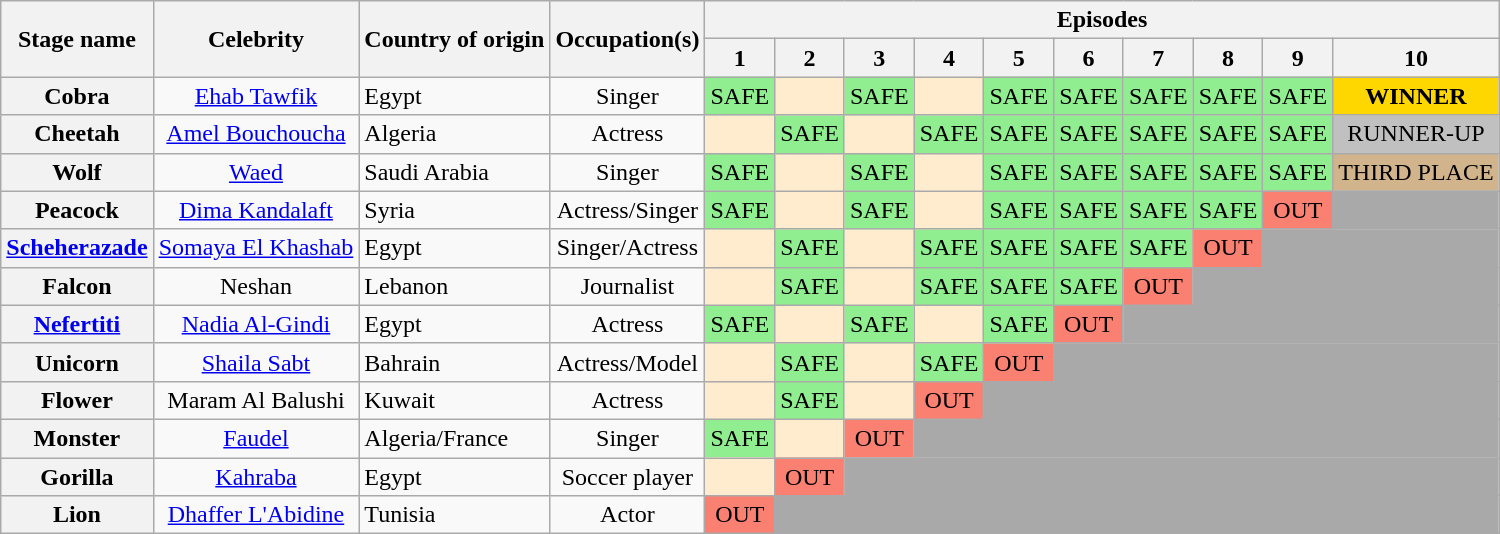<table class="wikitable" style="text-align:center; ">
<tr>
<th rowspan="2">Stage name</th>
<th rowspan="2">Celebrity</th>
<th rowspan="2">Country of origin</th>
<th rowspan="2">Occupation(s)</th>
<th colspan="10">Episodes</th>
</tr>
<tr>
<th>1</th>
<th>2</th>
<th>3</th>
<th>4</th>
<th>5</th>
<th>6</th>
<th>7</th>
<th>8</th>
<th>9</th>
<th>10</th>
</tr>
<tr>
<th>Cobra</th>
<td><a href='#'>Ehab Tawfik</a></td>
<td align="left">Egypt</td>
<td>Singer</td>
<td bgcolor=lightgreen>SAFE</td>
<td bgcolor=#FFEBCD></td>
<td bgcolor=lightgreen>SAFE</td>
<td bgcolor=#FFEBCD></td>
<td bgcolor=lightgreen>SAFE</td>
<td bgcolor=lightgreen>SAFE</td>
<td bgcolor=lightgreen>SAFE</td>
<td bgcolor=lightgreen>SAFE</td>
<td bgcolor=lightgreen>SAFE</td>
<td bgcolor=gold><strong>WINNER</strong></td>
</tr>
<tr>
<th>Cheetah</th>
<td><a href='#'>Amel Bouchoucha</a></td>
<td align="left">Algeria</td>
<td>Actress</td>
<td bgcolor=#FFEBCD></td>
<td bgcolor=lightgreen>SAFE</td>
<td bgcolor=#FFEBCD></td>
<td bgcolor=lightgreen>SAFE</td>
<td bgcolor=lightgreen>SAFE</td>
<td bgcolor=lightgreen>SAFE</td>
<td bgcolor=lightgreen>SAFE</td>
<td bgcolor=lightgreen>SAFE</td>
<td bgcolor=lightgreen>SAFE</td>
<td bgcolor=silver>RUNNER-UP</td>
</tr>
<tr>
<th>Wolf</th>
<td><a href='#'>Waed</a></td>
<td align="left">Saudi Arabia</td>
<td>Singer</td>
<td bgcolor=lightgreen>SAFE</td>
<td bgcolor=#FFEBCD></td>
<td bgcolor=lightgreen>SAFE</td>
<td bgcolor=#FFEBCD></td>
<td bgcolor=lightgreen>SAFE</td>
<td bgcolor=lightgreen>SAFE</td>
<td bgcolor=lightgreen>SAFE</td>
<td bgcolor=lightgreen>SAFE</td>
<td bgcolor=lightgreen>SAFE</td>
<td bgcolor=tan>THIRD PLACE</td>
</tr>
<tr>
<th>Peacock</th>
<td><a href='#'>Dima Kandalaft</a></td>
<td align="left">Syria</td>
<td>Actress/Singer</td>
<td bgcolor=lightgreen>SAFE</td>
<td bgcolor=#FFEBCD></td>
<td bgcolor=lightgreen>SAFE</td>
<td bgcolor=#FFEBCD></td>
<td bgcolor=lightgreen>SAFE</td>
<td bgcolor=lightgreen>SAFE</td>
<td bgcolor=lightgreen>SAFE</td>
<td bgcolor=lightgreen>SAFE</td>
<td bgcolor=salmon>OUT</td>
<td colspan="1" bgcolor="darkgrey"></td>
</tr>
<tr>
<th><a href='#'>Scheherazade</a></th>
<td><a href='#'>Somaya El Khashab</a></td>
<td align="left">Egypt</td>
<td>Singer/Actress</td>
<td bgcolor=#FFEBCD></td>
<td bgcolor=lightgreen>SAFE</td>
<td bgcolor=#FFEBCD></td>
<td bgcolor=lightgreen>SAFE</td>
<td bgcolor=lightgreen>SAFE</td>
<td bgcolor=lightgreen>SAFE</td>
<td bgcolor=lightgreen>SAFE</td>
<td bgcolor=salmon>OUT</td>
<td colspan="2" bgcolor="darkgrey"></td>
</tr>
<tr>
<th>Falcon</th>
<td>Neshan</td>
<td align="left">Lebanon</td>
<td>Journalist</td>
<td bgcolor=#FFEBCD></td>
<td bgcolor=lightgreen>SAFE</td>
<td bgcolor=#FFEBCD></td>
<td bgcolor=lightgreen>SAFE</td>
<td bgcolor=lightgreen>SAFE</td>
<td bgcolor=lightgreen>SAFE</td>
<td bgcolor=salmon>OUT</td>
<td colspan="3" bgcolor="darkgrey"></td>
</tr>
<tr>
<th><a href='#'>Nefertiti</a></th>
<td><a href='#'>Nadia Al-Gindi</a></td>
<td align="left">Egypt</td>
<td>Actress</td>
<td bgcolor=lightgreen>SAFE</td>
<td bgcolor=#FFEBCD></td>
<td bgcolor=lightgreen>SAFE</td>
<td bgcolor=#FFEBCD></td>
<td bgcolor=lightgreen>SAFE</td>
<td bgcolor=salmon>OUT</td>
<td colspan="4" bgcolor="darkgrey"></td>
</tr>
<tr>
<th>Unicorn</th>
<td><a href='#'>Shaila Sabt</a></td>
<td align="left">Bahrain</td>
<td>Actress/Model</td>
<td bgcolor=#FFEBCD></td>
<td bgcolor=lightgreen>SAFE</td>
<td bgcolor=#FFEBCD></td>
<td bgcolor=lightgreen>SAFE</td>
<td bgcolor=salmon>OUT</td>
<td colspan="5" bgcolor="darkgrey"></td>
</tr>
<tr>
<th>Flower</th>
<td>Maram Al Balushi</td>
<td align="left">Kuwait</td>
<td>Actress</td>
<td bgcolor=#FFEBCD></td>
<td bgcolor=lightgreen>SAFE</td>
<td bgcolor=#FFEBCD></td>
<td bgcolor=salmon>OUT</td>
<td colspan="6" bgcolor="darkgrey"></td>
</tr>
<tr>
<th>Monster</th>
<td><a href='#'>Faudel</a></td>
<td align="left">Algeria/France</td>
<td>Singer</td>
<td bgcolor=lightgreen>SAFE</td>
<td bgcolor=#FFEBCD></td>
<td bgcolor=salmon>OUT</td>
<td colspan="7" bgcolor="darkgrey"></td>
</tr>
<tr>
<th>Gorilla</th>
<td><a href='#'>Kahraba</a></td>
<td align="left">Egypt</td>
<td>Soccer player</td>
<td bgcolor=#FFEBCD></td>
<td bgcolor=salmon>OUT</td>
<td colspan="8" bgcolor="darkgrey"></td>
</tr>
<tr>
<th>Lion</th>
<td><a href='#'>Dhaffer L'Abidine</a></td>
<td align="left">Tunisia</td>
<td>Actor</td>
<td bgcolor=salmon>OUT</td>
<td colspan="9" bgcolor="darkgrey"></td>
</tr>
</table>
